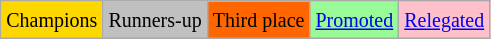<table class="wikitable">
<tr>
<td bgcolor=gold><small>Champions</small></td>
<td bgcolor=silver><small>Runners-up</small></td>
<td bgcolor=ff6600><small>Third place</small></td>
<td bgcolor=palegreen><small><a href='#'>Promoted</a></small></td>
<td bgcolor=pink><small><a href='#'>Relegated</a></small></td>
</tr>
</table>
